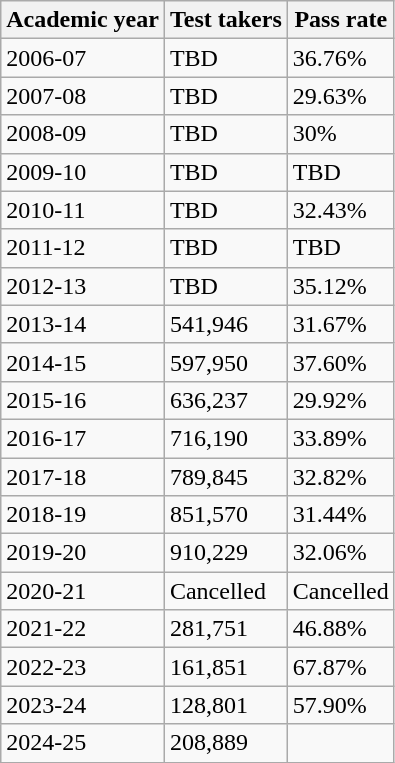<table class="wikitable sortable">
<tr>
<th>Academic year</th>
<th>Test takers</th>
<th>Pass rate</th>
</tr>
<tr>
<td>2006-07</td>
<td>TBD</td>
<td>36.76%</td>
</tr>
<tr>
<td>2007-08</td>
<td>TBD</td>
<td>29.63%</td>
</tr>
<tr>
<td>2008-09</td>
<td>TBD</td>
<td>30%</td>
</tr>
<tr>
<td>2009-10</td>
<td>TBD</td>
<td>TBD</td>
</tr>
<tr>
<td>2010-11</td>
<td>TBD</td>
<td>32.43%</td>
</tr>
<tr>
<td>2011-12</td>
<td>TBD</td>
<td>TBD</td>
</tr>
<tr>
<td>2012-13</td>
<td>TBD</td>
<td>35.12%</td>
</tr>
<tr>
<td>2013-14</td>
<td>541,946</td>
<td>31.67%</td>
</tr>
<tr>
<td>2014-15</td>
<td>597,950</td>
<td>37.60%</td>
</tr>
<tr>
<td>2015-16</td>
<td>636,237</td>
<td>29.92%</td>
</tr>
<tr>
<td>2016-17</td>
<td>716,190</td>
<td>33.89%</td>
</tr>
<tr>
<td>2017-18</td>
<td>789,845</td>
<td>32.82%</td>
</tr>
<tr>
<td>2018-19</td>
<td>851,570</td>
<td>31.44%</td>
</tr>
<tr>
<td>2019-20</td>
<td>910,229</td>
<td>32.06%</td>
</tr>
<tr>
<td>2020-21</td>
<td>Cancelled</td>
<td>Cancelled</td>
</tr>
<tr>
<td>2021-22</td>
<td>281,751</td>
<td>46.88%</td>
</tr>
<tr>
<td>2022-23</td>
<td>161,851</td>
<td>67.87%</td>
</tr>
<tr>
<td>2023-24</td>
<td>128,801</td>
<td>57.90%</td>
</tr>
<tr>
<td>2024-25</td>
<td>208,889</td>
<td></td>
</tr>
</table>
